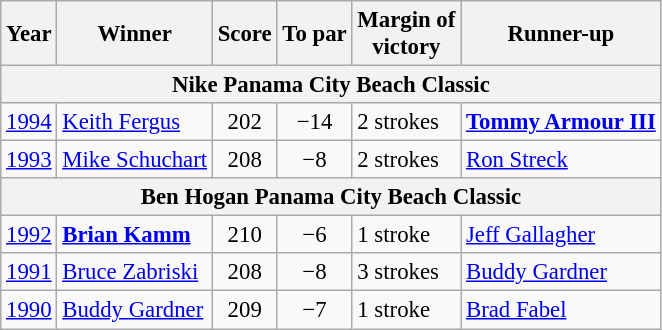<table class="wikitable" style="font-size:95%">
<tr>
<th>Year</th>
<th>Winner</th>
<th>Score</th>
<th>To par</th>
<th>Margin of<br>victory</th>
<th>Runner-up</th>
</tr>
<tr>
<th colspan=10>Nike Panama City Beach Classic</th>
</tr>
<tr>
<td><a href='#'>1994</a></td>
<td> <a href='#'>Keith Fergus</a></td>
<td align=center>202</td>
<td align=center>−14</td>
<td>2 strokes</td>
<td> <strong><a href='#'>Tommy Armour III</a></strong></td>
</tr>
<tr>
<td><a href='#'>1993</a></td>
<td> <a href='#'>Mike Schuchart</a></td>
<td align=center>208</td>
<td align=center>−8</td>
<td>2 strokes</td>
<td> <a href='#'>Ron Streck</a></td>
</tr>
<tr>
<th colspan=10>Ben Hogan Panama City Beach Classic</th>
</tr>
<tr>
<td><a href='#'>1992</a></td>
<td> <strong><a href='#'>Brian Kamm</a></strong></td>
<td align=center>210</td>
<td align=center>−6</td>
<td>1 stroke</td>
<td> <a href='#'>Jeff Gallagher</a></td>
</tr>
<tr>
<td><a href='#'>1991</a></td>
<td> <a href='#'>Bruce Zabriski</a></td>
<td align=center>208</td>
<td align=center>−8</td>
<td>3 strokes</td>
<td> <a href='#'>Buddy Gardner</a></td>
</tr>
<tr>
<td><a href='#'>1990</a></td>
<td> <a href='#'>Buddy Gardner</a></td>
<td align=center>209</td>
<td align=center>−7</td>
<td>1 stroke</td>
<td> <a href='#'>Brad Fabel</a></td>
</tr>
</table>
